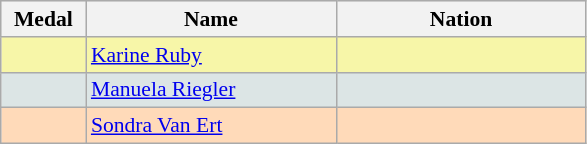<table class=wikitable style="border:1px solid #AAAAAA;font-size:90%">
<tr bgcolor="#E4E4E4">
<th width=50>Medal</th>
<th width=160>Name</th>
<th width=160>Nation</th>
</tr>
<tr bgcolor="#F7F6A8">
<td align="center"></td>
<td><a href='#'>Karine Ruby</a></td>
<td></td>
</tr>
<tr bgcolor="#DCE5E5">
<td align="center"></td>
<td><a href='#'>Manuela Riegler</a></td>
<td></td>
</tr>
<tr bgcolor="#FFDAB9">
<td align="center"></td>
<td><a href='#'>Sondra Van Ert</a></td>
<td></td>
</tr>
</table>
